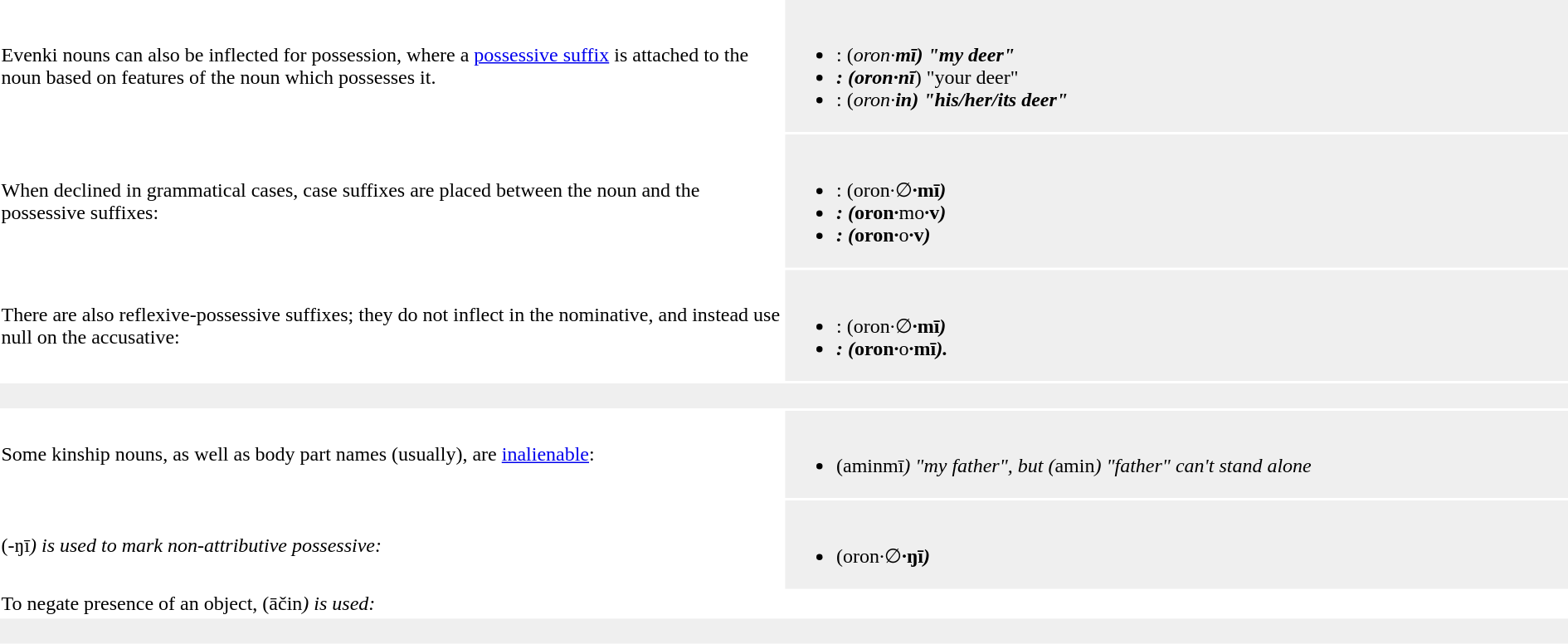<table>
<tr>
<td width="50%">Evenki nouns can also be inflected for possession, where a <a href='#'>possessive suffix</a> is attached to the noun based on features of the noun which possesses it.</td>
<td width="50%"; style="background:#efefef;"><br><ul><li>:  (<em>oron·<strong>mī<strong><em>) "my deer"</li><li>:  (</em>oron·</strong>nī</em></strong>) "your deer"</li><li>:  (<em>oron·<strong>in<strong><em>) "his/her/its deer"</li></ul></td>
</tr>
<tr>
<td>When declined in grammatical cases, case suffixes are placed between the noun and the possessive suffixes:</td>
<td style="background:#efefef;"><br><ul><li>:  (</em>oron·</strong>∅<strong>·mī<em>)</li><li>:  (</em>oron·</strong>mo<strong>·v<em>)</li><li>:  (</em>oron·</strong>o<strong>·v<em>)</li></ul></td>
</tr>
<tr>
<td>There are also reflexive-possessive suffixes; they do not inflect in the nominative, and instead use null on the accusative:</td>
<td style="background:#efefef;"><br><ul><li>:  (</em>oron·</strong>∅<strong>·mī<em>)</li><li>:  (</em>oron·</strong>o<strong>·mī<em>).</li></ul></td>
</tr>
<tr>
<td style="background:#efefef;" colspan="2"><br></td>
</tr>
<tr>
<td>Some kinship nouns, as well as body part names (usually), are <a href='#'>inalienable</a>:</td>
<td style="background:#efefef;"><br><ul><li> (</em>aminmī<em>) "my father", but  (</em>amin<em>) "father" can't stand alone</li></ul></td>
</tr>
<tr>
<td> (</em>-ŋī<em>) is used to mark non-attributive possessive:</td>
<td style="background:#efefef;"><br><ul><li> (</em>oron·</strong>∅<strong>·ŋī<em>)</li></ul></td>
</tr>
<tr>
<td colspan="2">To negate presence of an object,  (</em>āčin<em>) is used:</td>
</tr>
<tr>
<td style="background:#efefef;" colspan="2"><br>
</td>
</tr>
</table>
